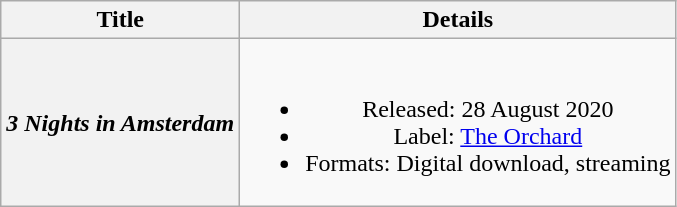<table class="wikitable plainrowheaders" style="text-align:center;">
<tr>
<th>Title</th>
<th>Details</th>
</tr>
<tr>
<th scope="row"><em>3 Nights in Amsterdam</em></th>
<td><br><ul><li>Released: 28 August 2020</li><li>Label: <a href='#'>The Orchard</a></li><li>Formats: Digital download, streaming</li></ul></td>
</tr>
</table>
